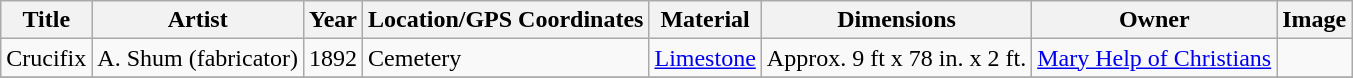<table class="wikitable sortable">
<tr>
<th>Title</th>
<th>Artist</th>
<th>Year</th>
<th>Location/GPS Coordinates</th>
<th>Material</th>
<th>Dimensions</th>
<th>Owner</th>
<th>Image</th>
</tr>
<tr>
<td>Crucifix</td>
<td>A. Shum (fabricator)</td>
<td>1892</td>
<td>Cemetery</td>
<td><a href='#'>Limestone</a></td>
<td>Approx. 9 ft x 78 in. x 2 ft.</td>
<td><a href='#'>Mary Help of Christians</a></td>
<td></td>
</tr>
<tr>
</tr>
</table>
